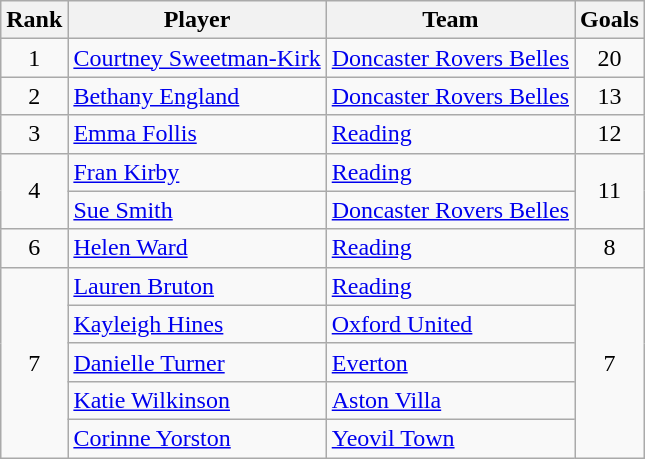<table class="wikitable" style="text-align:center">
<tr>
<th>Rank</th>
<th>Player</th>
<th>Team</th>
<th>Goals</th>
</tr>
<tr>
<td>1</td>
<td align=left> <a href='#'>Courtney Sweetman-Kirk</a></td>
<td align=left><a href='#'>Doncaster Rovers Belles</a></td>
<td>20</td>
</tr>
<tr>
<td>2</td>
<td align=left> <a href='#'>Bethany England</a></td>
<td align=left><a href='#'>Doncaster Rovers Belles</a></td>
<td>13</td>
</tr>
<tr>
<td>3</td>
<td align=left> <a href='#'>Emma Follis</a></td>
<td align=left><a href='#'>Reading</a></td>
<td>12</td>
</tr>
<tr>
<td rowspan=2>4</td>
<td align=left> <a href='#'>Fran Kirby</a></td>
<td align=left><a href='#'>Reading</a></td>
<td rowspan=2>11</td>
</tr>
<tr>
<td align=left> <a href='#'>Sue Smith</a></td>
<td align=left><a href='#'>Doncaster Rovers Belles</a></td>
</tr>
<tr>
<td>6</td>
<td align=left> <a href='#'>Helen Ward</a></td>
<td align=left><a href='#'>Reading</a></td>
<td>8</td>
</tr>
<tr>
<td rowspan=5>7</td>
<td align=left> <a href='#'>Lauren Bruton</a></td>
<td align=left><a href='#'>Reading</a></td>
<td rowspan=5>7</td>
</tr>
<tr>
<td align=left> <a href='#'>Kayleigh Hines</a></td>
<td align=left><a href='#'>Oxford United</a></td>
</tr>
<tr>
<td align=left> <a href='#'>Danielle Turner</a></td>
<td align=left><a href='#'>Everton</a></td>
</tr>
<tr>
<td align=left> <a href='#'>Katie Wilkinson</a></td>
<td align=left><a href='#'>Aston Villa</a></td>
</tr>
<tr>
<td align=left> <a href='#'>Corinne Yorston</a></td>
<td align=left><a href='#'>Yeovil Town</a></td>
</tr>
</table>
